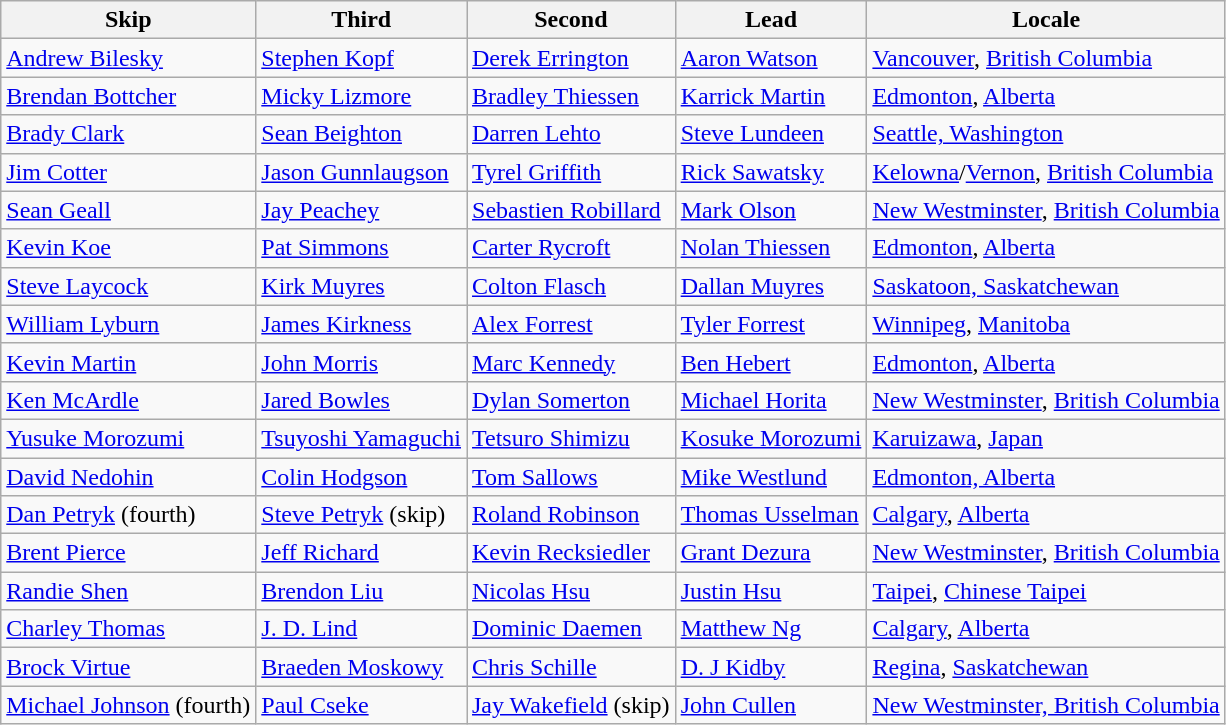<table class=wikitable>
<tr>
<th>Skip</th>
<th>Third</th>
<th>Second</th>
<th>Lead</th>
<th>Locale</th>
</tr>
<tr>
<td><a href='#'>Andrew Bilesky</a></td>
<td><a href='#'>Stephen Kopf</a></td>
<td><a href='#'>Derek Errington</a></td>
<td><a href='#'>Aaron Watson</a></td>
<td> <a href='#'>Vancouver</a>, <a href='#'>British Columbia</a></td>
</tr>
<tr>
<td><a href='#'>Brendan Bottcher</a></td>
<td><a href='#'>Micky Lizmore</a></td>
<td><a href='#'>Bradley Thiessen</a></td>
<td><a href='#'>Karrick Martin</a></td>
<td> <a href='#'>Edmonton</a>, <a href='#'>Alberta</a></td>
</tr>
<tr>
<td><a href='#'>Brady Clark</a></td>
<td><a href='#'>Sean Beighton</a></td>
<td><a href='#'>Darren Lehto</a></td>
<td><a href='#'>Steve Lundeen</a></td>
<td> <a href='#'>Seattle, Washington</a></td>
</tr>
<tr>
<td><a href='#'>Jim Cotter</a></td>
<td><a href='#'>Jason Gunnlaugson</a></td>
<td><a href='#'>Tyrel Griffith</a></td>
<td><a href='#'>Rick Sawatsky</a></td>
<td> <a href='#'>Kelowna</a>/<a href='#'>Vernon</a>, <a href='#'>British Columbia</a></td>
</tr>
<tr>
<td><a href='#'>Sean Geall</a></td>
<td><a href='#'>Jay Peachey</a></td>
<td><a href='#'>Sebastien Robillard</a></td>
<td><a href='#'>Mark Olson</a></td>
<td> <a href='#'>New Westminster</a>, <a href='#'>British Columbia</a></td>
</tr>
<tr>
<td><a href='#'>Kevin Koe</a></td>
<td><a href='#'>Pat Simmons</a></td>
<td><a href='#'>Carter Rycroft</a></td>
<td><a href='#'>Nolan Thiessen</a></td>
<td> <a href='#'>Edmonton</a>, <a href='#'>Alberta</a></td>
</tr>
<tr>
<td><a href='#'>Steve Laycock</a></td>
<td><a href='#'>Kirk Muyres</a></td>
<td><a href='#'>Colton Flasch</a></td>
<td><a href='#'>Dallan Muyres</a></td>
<td> <a href='#'>Saskatoon, Saskatchewan</a></td>
</tr>
<tr>
<td><a href='#'>William Lyburn</a></td>
<td><a href='#'>James Kirkness</a></td>
<td><a href='#'>Alex Forrest</a></td>
<td><a href='#'>Tyler Forrest</a></td>
<td> <a href='#'>Winnipeg</a>, <a href='#'>Manitoba</a></td>
</tr>
<tr>
<td><a href='#'>Kevin Martin</a></td>
<td><a href='#'>John Morris</a></td>
<td><a href='#'>Marc Kennedy</a></td>
<td><a href='#'>Ben Hebert</a></td>
<td> <a href='#'>Edmonton</a>, <a href='#'>Alberta</a></td>
</tr>
<tr>
<td><a href='#'>Ken McArdle</a></td>
<td><a href='#'>Jared Bowles</a></td>
<td><a href='#'>Dylan Somerton</a></td>
<td><a href='#'>Michael Horita</a></td>
<td> <a href='#'>New Westminster</a>, <a href='#'>British Columbia</a></td>
</tr>
<tr>
<td><a href='#'>Yusuke Morozumi</a></td>
<td><a href='#'>Tsuyoshi Yamaguchi</a></td>
<td><a href='#'>Tetsuro Shimizu</a></td>
<td><a href='#'>Kosuke Morozumi</a></td>
<td> <a href='#'>Karuizawa</a>, <a href='#'>Japan</a></td>
</tr>
<tr>
<td><a href='#'>David Nedohin</a></td>
<td><a href='#'>Colin Hodgson</a></td>
<td><a href='#'>Tom Sallows</a></td>
<td><a href='#'>Mike Westlund</a></td>
<td> <a href='#'>Edmonton, Alberta</a></td>
</tr>
<tr>
<td><a href='#'>Dan Petryk</a> (fourth)</td>
<td><a href='#'>Steve Petryk</a> (skip)</td>
<td><a href='#'>Roland Robinson</a></td>
<td><a href='#'>Thomas Usselman</a></td>
<td> <a href='#'>Calgary</a>, <a href='#'>Alberta</a></td>
</tr>
<tr>
<td><a href='#'>Brent Pierce</a></td>
<td><a href='#'>Jeff Richard</a></td>
<td><a href='#'>Kevin Recksiedler</a></td>
<td><a href='#'>Grant Dezura</a></td>
<td> <a href='#'>New Westminster</a>, <a href='#'>British Columbia</a></td>
</tr>
<tr>
<td><a href='#'>Randie Shen</a></td>
<td><a href='#'>Brendon Liu</a></td>
<td><a href='#'>Nicolas Hsu</a></td>
<td><a href='#'>Justin Hsu</a></td>
<td> <a href='#'>Taipei</a>, <a href='#'>Chinese Taipei</a></td>
</tr>
<tr>
<td><a href='#'>Charley Thomas</a></td>
<td><a href='#'>J. D. Lind</a></td>
<td><a href='#'>Dominic Daemen</a></td>
<td><a href='#'>Matthew Ng</a></td>
<td> <a href='#'>Calgary</a>, <a href='#'>Alberta</a></td>
</tr>
<tr>
<td><a href='#'>Brock Virtue</a></td>
<td><a href='#'>Braeden Moskowy</a></td>
<td><a href='#'>Chris Schille</a></td>
<td><a href='#'>D. J Kidby</a></td>
<td> <a href='#'>Regina</a>, <a href='#'>Saskatchewan</a></td>
</tr>
<tr>
<td><a href='#'>Michael Johnson</a> (fourth)</td>
<td><a href='#'>Paul Cseke</a></td>
<td><a href='#'>Jay Wakefield</a> (skip)</td>
<td><a href='#'>John Cullen</a></td>
<td> <a href='#'>New Westminster, British Columbia</a></td>
</tr>
</table>
